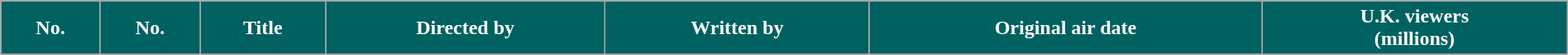<table class="wikitable plainrowheaders" style="width:100%;">
<tr style="color:white;">
<th style="background: #006161;">No.</th>
<th style="background: #006161;">No.</th>
<th style="background: #006161;">Title</th>
<th style="background: #006161;">Directed by</th>
<th style="background: #006161;">Written by</th>
<th style="background: #006161;">Original air date</th>
<th style="background: #006161;">U.K. viewers<br>(millions)</th>
</tr>
<tr>
</tr>
</table>
